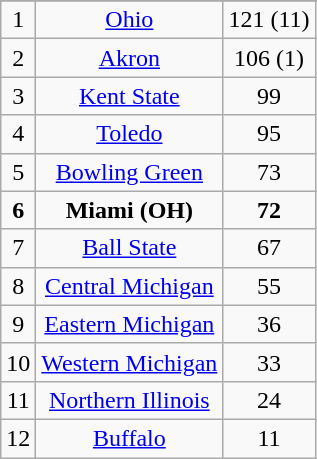<table class="wikitable" border="1">
<tr align=center>
</tr>
<tr align="center">
<td>1</td>
<td><a href='#'>Ohio</a></td>
<td>121 (11)</td>
</tr>
<tr align="center">
<td>2</td>
<td><a href='#'>Akron</a></td>
<td>106 (1)</td>
</tr>
<tr align="center">
<td>3</td>
<td><a href='#'>Kent State</a></td>
<td>99</td>
</tr>
<tr align="center">
<td>4</td>
<td><a href='#'>Toledo</a></td>
<td>95</td>
</tr>
<tr align="center">
<td>5</td>
<td><a href='#'>Bowling Green</a></td>
<td>73</td>
</tr>
<tr align="center">
<td><strong>6</strong></td>
<td><strong>Miami (OH)</strong></td>
<td><strong>72</strong></td>
</tr>
<tr align="center">
<td>7</td>
<td><a href='#'>Ball State</a></td>
<td>67</td>
</tr>
<tr align="center">
<td>8</td>
<td><a href='#'>Central Michigan</a></td>
<td>55</td>
</tr>
<tr align="center">
<td>9</td>
<td><a href='#'>Eastern Michigan</a></td>
<td>36</td>
</tr>
<tr align="center">
<td>10</td>
<td><a href='#'>Western Michigan</a></td>
<td>33</td>
</tr>
<tr align="center">
<td>11</td>
<td><a href='#'>Northern Illinois</a></td>
<td>24</td>
</tr>
<tr align="center">
<td>12</td>
<td><a href='#'>Buffalo</a></td>
<td>11</td>
</tr>
</table>
